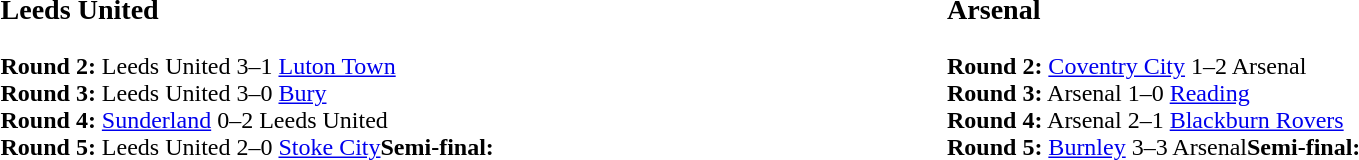<table width=100%>
<tr>
<td width=50% valign=top><br><h3>Leeds United</h3><strong>Round 2:</strong> Leeds United 3–1 <a href='#'>Luton Town</a><br><strong>Round 3:</strong> Leeds United 3–0 <a href='#'>Bury</a><br><strong>Round 4:</strong> <a href='#'>Sunderland</a> 0–2 Leeds United<br><strong>Round 5:</strong> Leeds United 2–0 <a href='#'>Stoke City</a><strong>Semi-final:</strong></td>
<td width=50% valign=top><br><h3>Arsenal</h3><strong>Round 2:</strong> <a href='#'>Coventry City</a> 1–2 Arsenal<br><strong>Round 3:</strong> Arsenal 1–0 <a href='#'>Reading</a><br><strong>Round 4:</strong> Arsenal 2–1 <a href='#'>Blackburn Rovers</a><br><strong>Round 5:</strong> <a href='#'>Burnley</a> 3–3 Arsenal<strong>Semi-final:</strong></td>
</tr>
</table>
